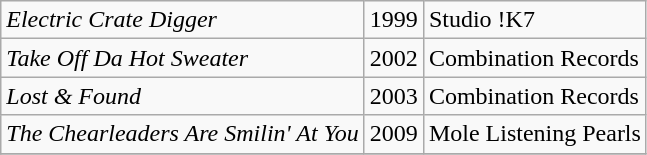<table class="wikitable">
<tr>
<td><em>Electric Crate Digger</em></td>
<td>1999</td>
<td>Studio !K7</td>
</tr>
<tr>
<td><em>Take Off Da Hot Sweater</em></td>
<td>2002</td>
<td>Combination Records</td>
</tr>
<tr>
<td><em>Lost & Found</em></td>
<td>2003</td>
<td>Combination Records</td>
</tr>
<tr>
<td><em>The Chearleaders Are Smilin' At You</em></td>
<td>2009</td>
<td>Mole Listening Pearls</td>
</tr>
<tr>
</tr>
</table>
